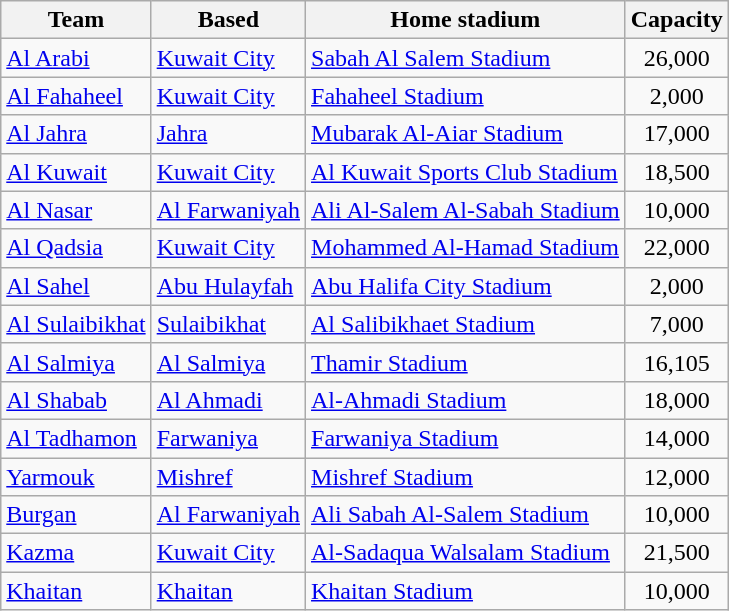<table class="wikitable sortable">
<tr>
<th>Team</th>
<th>Based</th>
<th>Home stadium</th>
<th>Capacity</th>
</tr>
<tr>
<td><a href='#'>Al Arabi</a></td>
<td><a href='#'>Kuwait City</a></td>
<td><a href='#'>Sabah Al Salem Stadium</a></td>
<td align=center>26,000</td>
</tr>
<tr>
<td><a href='#'>Al Fahaheel</a></td>
<td><a href='#'>Kuwait City</a></td>
<td><a href='#'>Fahaheel Stadium</a></td>
<td align=center>2,000</td>
</tr>
<tr>
<td><a href='#'>Al Jahra</a></td>
<td><a href='#'>Jahra</a></td>
<td><a href='#'>Mubarak Al-Aiar Stadium</a></td>
<td align=center>17,000</td>
</tr>
<tr>
<td><a href='#'>Al Kuwait</a></td>
<td><a href='#'>Kuwait City</a></td>
<td><a href='#'>Al Kuwait Sports Club Stadium</a></td>
<td align=center>18,500</td>
</tr>
<tr>
<td><a href='#'>Al Nasar</a></td>
<td><a href='#'>Al Farwaniyah</a></td>
<td><a href='#'>Ali Al-Salem Al-Sabah Stadium</a></td>
<td align=center>10,000</td>
</tr>
<tr>
<td><a href='#'>Al Qadsia</a></td>
<td><a href='#'>Kuwait City</a></td>
<td><a href='#'>Mohammed Al-Hamad Stadium</a></td>
<td align=center>22,000</td>
</tr>
<tr>
<td><a href='#'>Al Sahel</a></td>
<td><a href='#'>Abu Hulayfah</a></td>
<td><a href='#'>Abu Halifa City Stadium</a></td>
<td align=center>2,000</td>
</tr>
<tr>
<td><a href='#'>Al Sulaibikhat</a></td>
<td><a href='#'>Sulaibikhat</a></td>
<td><a href='#'>Al Salibikhaet Stadium</a></td>
<td align=center>7,000</td>
</tr>
<tr>
<td><a href='#'>Al Salmiya</a></td>
<td><a href='#'>Al Salmiya</a></td>
<td><a href='#'>Thamir Stadium</a></td>
<td align=center>16,105</td>
</tr>
<tr>
<td><a href='#'>Al Shabab</a></td>
<td><a href='#'>Al Ahmadi</a></td>
<td><a href='#'>Al-Ahmadi Stadium</a></td>
<td align=center>18,000</td>
</tr>
<tr>
<td><a href='#'>Al Tadhamon</a></td>
<td><a href='#'>Farwaniya</a></td>
<td><a href='#'>Farwaniya Stadium</a></td>
<td align=center>14,000</td>
</tr>
<tr>
<td><a href='#'>Yarmouk</a></td>
<td><a href='#'>Mishref</a></td>
<td><a href='#'>Mishref Stadium</a></td>
<td align=center>12,000</td>
</tr>
<tr>
<td><a href='#'>Burgan</a></td>
<td><a href='#'>Al Farwaniyah</a></td>
<td><a href='#'>Ali Sabah Al-Salem Stadium</a></td>
<td align=center>10,000</td>
</tr>
<tr>
<td><a href='#'>Kazma</a></td>
<td><a href='#'>Kuwait City</a></td>
<td><a href='#'>Al-Sadaqua Walsalam Stadium</a></td>
<td align=center>21,500</td>
</tr>
<tr>
<td><a href='#'>Khaitan</a></td>
<td><a href='#'>Khaitan</a></td>
<td><a href='#'>Khaitan Stadium</a></td>
<td align=center>10,000</td>
</tr>
</table>
